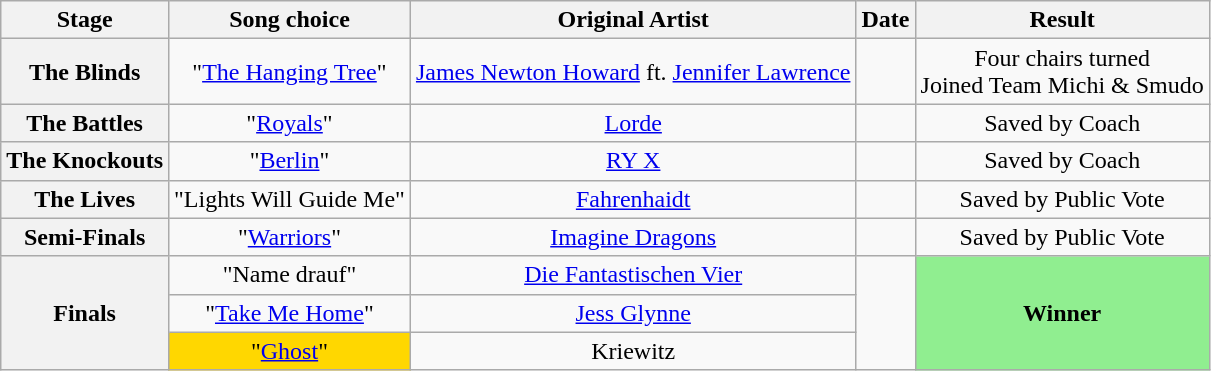<table class="wikitable collapsible collapsed" style="text-align:center;">
<tr>
<th style="text-align:centre;">Stage</th>
<th style="text-align:centre;">Song choice</th>
<th style="text-align:centre;">Original Artist</th>
<th style="text-align:centre;">Date</th>
<th style="text-align:centre;">Result</th>
</tr>
<tr>
<th scope="row">The Blinds</th>
<td>"<a href='#'>The Hanging Tree</a>"</td>
<td><a href='#'>James Newton Howard</a> ft. <a href='#'>Jennifer Lawrence</a></td>
<td></td>
<td>Four chairs turned<br>Joined Team Michi & Smudo</td>
</tr>
<tr>
<th scope="row">The Battles</th>
<td>"<a href='#'>Royals</a>" </td>
<td><a href='#'>Lorde</a></td>
<td></td>
<td>Saved by Coach</td>
</tr>
<tr>
<th scope="row">The Knockouts</th>
<td>"<a href='#'>Berlin</a>"</td>
<td><a href='#'>RY X</a></td>
<td></td>
<td>Saved by Coach</td>
</tr>
<tr>
<th scope="row">The Lives</th>
<td>"Lights Will Guide Me"</td>
<td><a href='#'>Fahrenhaidt</a></td>
<td></td>
<td>Saved by Public Vote</td>
</tr>
<tr>
<th scope="row">Semi-Finals</th>
<td>"<a href='#'>Warriors</a>"</td>
<td><a href='#'>Imagine Dragons</a></td>
<td></td>
<td>Saved by Public Vote</td>
</tr>
<tr>
<th scope="row" rowspan="3">Finals</th>
<td>"Name drauf" </td>
<td><a href='#'>Die Fantastischen Vier</a></td>
<td rowspan="3"></td>
<td style="background:lightgreen;" rowspan="3"><strong>Winner</strong></td>
</tr>
<tr>
<td>"<a href='#'>Take Me Home</a>" </td>
<td><a href='#'>Jess Glynne</a></td>
</tr>
<tr>
<td style="background:gold;">"<a href='#'>Ghost</a>"</td>
<td>Kriewitz</td>
</tr>
</table>
